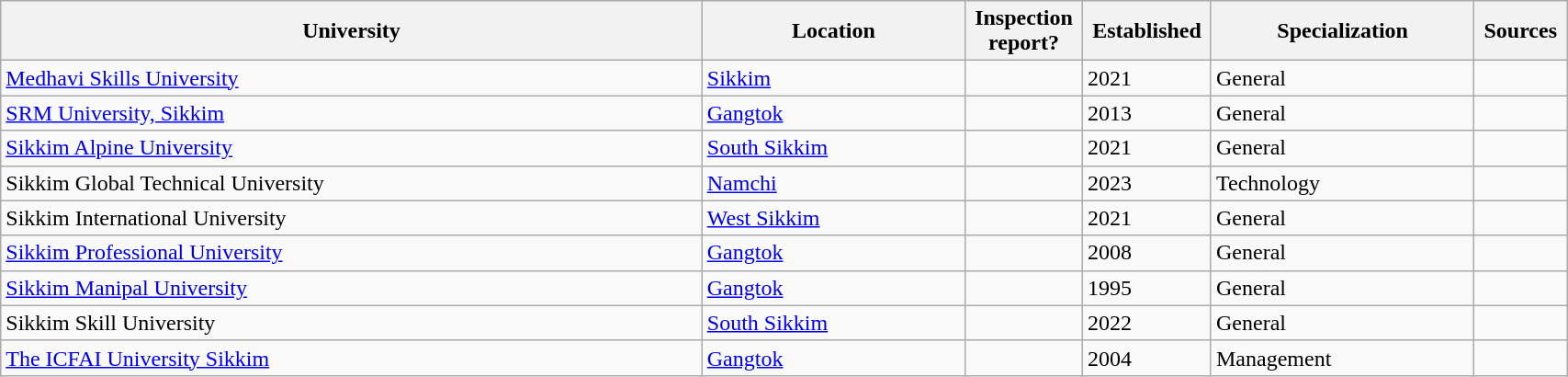<table class="wikitable sortable collapsible plainrowheaders" border="1" style="text-align:left; width:90%">
<tr>
<th scope="col" style="width: 40%;">University</th>
<th scope="col" style="width: 15%;">Location</th>
<th scope="col" style="width: 5%;">Inspection report?</th>
<th scope="col" style="width: 5%;">Established</th>
<th scope="col" style="width: 15%;">Specialization</th>
<th scope="col" style="width: 5%;" class="unsortable">Sources</th>
</tr>
<tr>
<td><a href='#'>Medhavi Skills University</a></td>
<td><a href='#'>Sikkim</a></td>
<td><wbr></td>
<td>2021</td>
<td>General</td>
<td></td>
</tr>
<tr>
<td><a href='#'>SRM University, Sikkim</a></td>
<td><a href='#'>Gangtok</a></td>
<td></td>
<td>2013</td>
<td>General</td>
<td></td>
</tr>
<tr>
<td><a href='#'>Sikkim Alpine University</a></td>
<td><a href='#'>South Sikkim</a></td>
<td></td>
<td>2021</td>
<td>General</td>
<td></td>
</tr>
<tr>
<td>Sikkim Global Technical University</td>
<td><a href='#'>Namchi</a></td>
<td></td>
<td>2023</td>
<td>Technology</td>
<td></td>
</tr>
<tr>
<td>Sikkim International University</td>
<td><a href='#'>West Sikkim</a></td>
<td></td>
<td>2021</td>
<td>General</td>
<td></td>
</tr>
<tr>
<td><a href='#'>Sikkim Professional University</a></td>
<td><a href='#'>Gangtok</a></td>
<td><wbr></td>
<td>2008</td>
<td>General</td>
<td></td>
</tr>
<tr>
<td><a href='#'>Sikkim Manipal University</a></td>
<td><a href='#'>Gangtok</a></td>
<td></td>
<td>1995</td>
<td>General</td>
<td></td>
</tr>
<tr>
<td>Sikkim Skill University</td>
<td><a href='#'>South Sikkim</a></td>
<td></td>
<td>2022</td>
<td>General</td>
<td></td>
</tr>
<tr>
<td><a href='#'>The ICFAI University Sikkim</a></td>
<td><a href='#'>Gangtok</a></td>
<td><wbr></td>
<td>2004</td>
<td>Management</td>
<td></td>
</tr>
</table>
